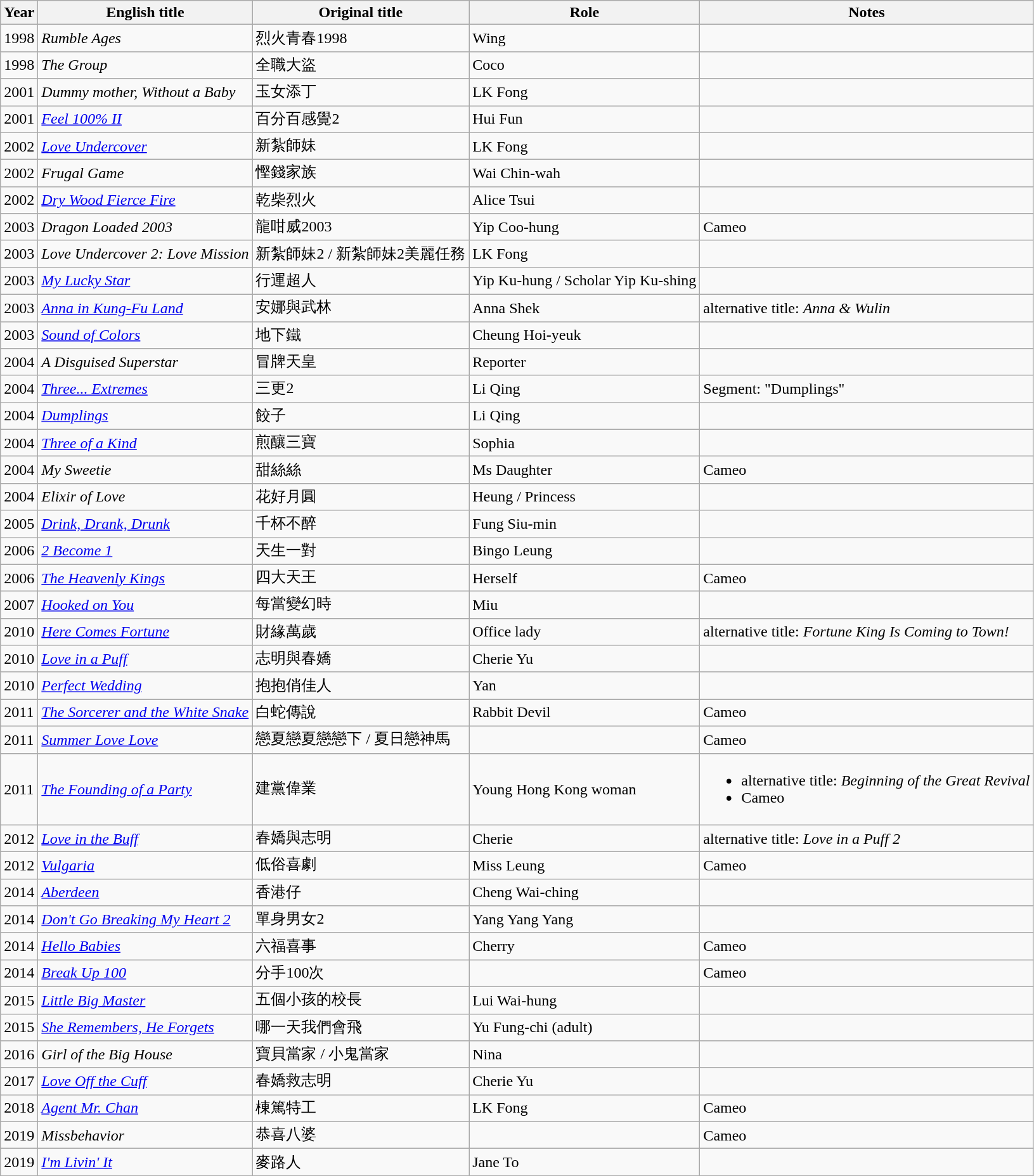<table class="wikitable sortable">
<tr>
<th>Year</th>
<th>English title</th>
<th>Original title</th>
<th>Role</th>
<th class="unsortable">Notes</th>
</tr>
<tr>
<td>1998</td>
<td><em>Rumble Ages</em></td>
<td>烈火青春1998</td>
<td>Wing</td>
<td></td>
</tr>
<tr>
<td>1998</td>
<td><em>The Group</em></td>
<td>全職大盜</td>
<td>Coco</td>
<td></td>
</tr>
<tr>
<td>2001</td>
<td><em>Dummy mother, Without a Baby</em></td>
<td>玉女添丁</td>
<td>LK Fong</td>
<td></td>
</tr>
<tr>
<td>2001</td>
<td><em><a href='#'>Feel 100% II</a></em></td>
<td>百分百感覺2</td>
<td>Hui Fun</td>
<td></td>
</tr>
<tr>
<td>2002</td>
<td><em><a href='#'>Love Undercover</a></em></td>
<td>新紮師妹</td>
<td>LK Fong</td>
<td></td>
</tr>
<tr>
<td>2002</td>
<td><em>Frugal Game</em></td>
<td>慳錢家族</td>
<td>Wai Chin-wah</td>
<td></td>
</tr>
<tr>
<td>2002</td>
<td><em><a href='#'>Dry Wood Fierce Fire</a></em></td>
<td>乾柴烈火</td>
<td>Alice Tsui</td>
<td></td>
</tr>
<tr>
<td>2003</td>
<td><em>Dragon Loaded 2003</em></td>
<td>龍咁威2003</td>
<td>Yip Coo-hung</td>
<td>Cameo</td>
</tr>
<tr>
<td>2003</td>
<td><em>Love Undercover 2: Love Mission</em></td>
<td>新紮師妹2 / 新紮師妹2美麗任務</td>
<td>LK Fong</td>
<td></td>
</tr>
<tr>
<td>2003</td>
<td><em><a href='#'>My Lucky Star</a></em></td>
<td>行運超人</td>
<td>Yip Ku-hung / Scholar Yip Ku-shing</td>
<td></td>
</tr>
<tr>
<td>2003</td>
<td><em><a href='#'>Anna in Kung-Fu Land</a></em></td>
<td>安娜與武林</td>
<td>Anna Shek</td>
<td>alternative title: <em>Anna & Wulin</em></td>
</tr>
<tr>
<td>2003</td>
<td><a href='#'><em>Sound of Colors</em></a></td>
<td>地下鐵</td>
<td>Cheung Hoi-yeuk</td>
<td></td>
</tr>
<tr>
<td>2004</td>
<td><em>A Disguised Superstar</em></td>
<td>冒牌天皇</td>
<td>Reporter</td>
<td></td>
</tr>
<tr>
<td>2004</td>
<td><em><a href='#'>Three... Extremes</a></em></td>
<td>三更2</td>
<td>Li Qing</td>
<td>Segment: "Dumplings"</td>
</tr>
<tr>
<td>2004</td>
<td><em><a href='#'>Dumplings</a></em></td>
<td>餃子</td>
<td>Li Qing</td>
<td></td>
</tr>
<tr>
<td>2004</td>
<td><em><a href='#'>Three of a Kind</a></em></td>
<td>煎釀三寶</td>
<td>Sophia</td>
<td></td>
</tr>
<tr>
<td>2004</td>
<td><em>My Sweetie</em></td>
<td>甜絲絲</td>
<td>Ms Daughter</td>
<td>Cameo</td>
</tr>
<tr>
<td>2004</td>
<td><em>Elixir of Love</em></td>
<td>花好月圓</td>
<td>Heung / Princess</td>
<td></td>
</tr>
<tr>
<td>2005</td>
<td><em><a href='#'>Drink, Drank, Drunk</a></em></td>
<td>千杯不醉</td>
<td>Fung Siu-min</td>
<td></td>
</tr>
<tr>
<td>2006</td>
<td><em><a href='#'>2 Become 1</a></em></td>
<td>天生一對</td>
<td>Bingo Leung</td>
<td></td>
</tr>
<tr>
<td>2006</td>
<td><em><a href='#'>The Heavenly Kings</a></em></td>
<td>四大天王</td>
<td>Herself</td>
<td>Cameo</td>
</tr>
<tr>
<td>2007</td>
<td><em><a href='#'>Hooked on You</a></em></td>
<td>每當變幻時</td>
<td>Miu</td>
</tr>
<tr>
<td>2010</td>
<td><em><a href='#'>Here Comes Fortune</a></em></td>
<td>財緣萬歲</td>
<td>Office lady</td>
<td>alternative title: <em>Fortune King Is Coming to Town!</em></td>
</tr>
<tr>
<td>2010</td>
<td><em><a href='#'>Love in a Puff</a></em></td>
<td>志明與春嬌</td>
<td>Cherie Yu</td>
<td></td>
</tr>
<tr>
<td>2010</td>
<td><em><a href='#'>Perfect Wedding</a></em></td>
<td>抱抱俏佳人</td>
<td>Yan</td>
<td></td>
</tr>
<tr>
<td>2011</td>
<td><em><a href='#'>The Sorcerer and the White Snake</a></em></td>
<td>白蛇傳說</td>
<td>Rabbit Devil</td>
<td>Cameo</td>
</tr>
<tr>
<td>2011</td>
<td><em><a href='#'>Summer Love Love</a></em></td>
<td>戀夏戀夏戀戀下 / 夏日戀神馬</td>
<td></td>
<td>Cameo</td>
</tr>
<tr>
<td>2011</td>
<td><em><a href='#'>The Founding of a Party</a></em></td>
<td>建黨偉業</td>
<td>Young Hong Kong woman</td>
<td><ul><li>alternative title: <em>Beginning of the Great Revival</em></li><li> Cameo</li></ul></td>
</tr>
<tr>
<td>2012</td>
<td><em><a href='#'>Love in the Buff</a></em></td>
<td>春嬌與志明</td>
<td>Cherie</td>
<td>alternative title: <em>Love in a Puff 2</em></td>
</tr>
<tr>
<td>2012</td>
<td><em><a href='#'>Vulgaria</a></em></td>
<td>低俗喜劇</td>
<td>Miss Leung</td>
<td>Cameo</td>
</tr>
<tr>
<td>2014</td>
<td><em><a href='#'>Aberdeen</a></em></td>
<td>香港仔</td>
<td>Cheng Wai-ching</td>
<td></td>
</tr>
<tr>
<td>2014</td>
<td><em><a href='#'>Don't Go Breaking My Heart 2</a></em></td>
<td>單身男女2</td>
<td>Yang Yang Yang</td>
<td></td>
</tr>
<tr>
<td>2014</td>
<td><em><a href='#'>Hello Babies</a></em></td>
<td>六福喜事</td>
<td>Cherry</td>
<td>Cameo</td>
</tr>
<tr>
<td>2014</td>
<td><em><a href='#'>Break Up 100</a></em></td>
<td>分手100次</td>
<td></td>
<td>Cameo</td>
</tr>
<tr>
<td>2015</td>
<td><em><a href='#'>Little Big Master</a></em></td>
<td>五個小孩的校長</td>
<td>Lui Wai-hung</td>
<td></td>
</tr>
<tr>
<td>2015</td>
<td><em><a href='#'>She Remembers, He Forgets</a></em></td>
<td>哪一天我們會飛</td>
<td>Yu Fung-chi (adult)</td>
<td></td>
</tr>
<tr>
<td>2016</td>
<td><em>Girl of the Big House</em></td>
<td>寶貝當家 / 小鬼當家</td>
<td>Nina</td>
<td></td>
</tr>
<tr>
<td>2017</td>
<td><em><a href='#'>Love Off the Cuff</a></em></td>
<td>春嬌救志明</td>
<td>Cherie Yu</td>
<td></td>
</tr>
<tr>
<td>2018</td>
<td><em><a href='#'>Agent Mr. Chan</a></em></td>
<td>棟篤特工</td>
<td>LK Fong</td>
<td>Cameo</td>
</tr>
<tr>
<td>2019</td>
<td><em>Missbehavior</em></td>
<td>恭喜八婆</td>
<td></td>
<td>Cameo</td>
</tr>
<tr>
<td>2019</td>
<td><em><a href='#'>I'm Livin' It</a></em></td>
<td>麥路人</td>
<td>Jane To</td>
<td></td>
</tr>
</table>
